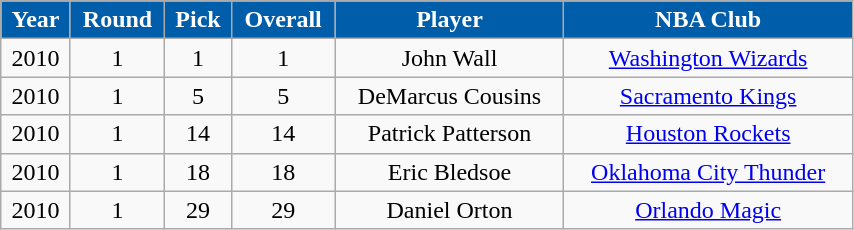<table class="wikitable" width="45%">
<tr align="center"  style="background:#005DAA;color:#FFFFFF;">
<td><strong>Year</strong></td>
<td><strong>Round</strong></td>
<td><strong>Pick</strong></td>
<td><strong>Overall</strong></td>
<td><strong>Player</strong></td>
<td><strong>NBA Club</strong></td>
</tr>
<tr align="center" bgcolor="">
<td>2010</td>
<td>1</td>
<td>1</td>
<td>1</td>
<td>John Wall</td>
<td><a href='#'>Washington Wizards</a></td>
</tr>
<tr align="center" bgcolor="">
<td>2010</td>
<td>1</td>
<td>5</td>
<td>5</td>
<td>DeMarcus Cousins</td>
<td><a href='#'>Sacramento Kings</a></td>
</tr>
<tr align="center" bgcolor="">
<td>2010</td>
<td>1</td>
<td>14</td>
<td>14</td>
<td>Patrick Patterson</td>
<td><a href='#'>Houston Rockets</a></td>
</tr>
<tr align="center" bgcolor="">
<td>2010</td>
<td>1</td>
<td>18</td>
<td>18</td>
<td>Eric Bledsoe</td>
<td><a href='#'>Oklahoma City Thunder</a></td>
</tr>
<tr align="center" bgcolor="">
<td>2010</td>
<td>1</td>
<td>29</td>
<td>29</td>
<td>Daniel Orton</td>
<td><a href='#'>Orlando Magic</a></td>
</tr>
</table>
